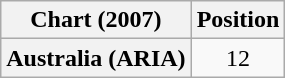<table class="wikitable plainrowheaders" style="text-align:center">
<tr>
<th>Chart (2007)</th>
<th>Position</th>
</tr>
<tr>
<th scope="row">Australia (ARIA)</th>
<td>12</td>
</tr>
</table>
